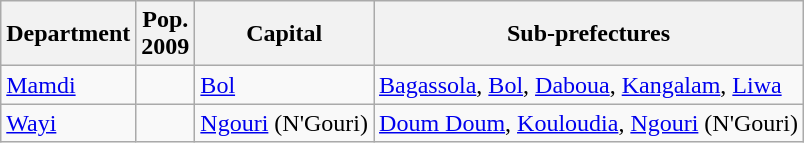<table class="wikitable">
<tr>
<th>Department</th>
<th>Pop.<br>2009</th>
<th>Capital</th>
<th>Sub-prefectures</th>
</tr>
<tr>
<td><a href='#'>Mamdi</a></td>
<td align="right"></td>
<td><a href='#'>Bol</a></td>
<td><a href='#'>Bagassola</a>, <a href='#'>Bol</a>, <a href='#'>Daboua</a>, <a href='#'>Kangalam</a>, <a href='#'>Liwa</a></td>
</tr>
<tr>
<td><a href='#'>Wayi</a></td>
<td align="right"></td>
<td><a href='#'>Ngouri</a> (N'Gouri)</td>
<td><a href='#'>Doum Doum</a>, <a href='#'>Kouloudia</a>, <a href='#'>Ngouri</a> (N'Gouri)</td>
</tr>
</table>
